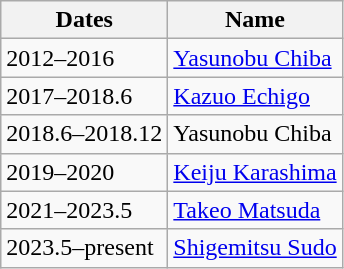<table class="wikitable">
<tr>
<th>Dates</th>
<th>Name</th>
</tr>
<tr>
<td>2012–2016</td>
<td><a href='#'>Yasunobu Chiba</a></td>
</tr>
<tr>
<td>2017–2018.6</td>
<td><a href='#'>Kazuo Echigo</a></td>
</tr>
<tr>
<td>2018.6–2018.12</td>
<td>Yasunobu Chiba</td>
</tr>
<tr>
<td>2019–2020</td>
<td><a href='#'>Keiju Karashima</a></td>
</tr>
<tr>
<td>2021–2023.5</td>
<td><a href='#'>Takeo Matsuda</a></td>
</tr>
<tr>
<td>2023.5–present</td>
<td><a href='#'>Shigemitsu Sudo</a></td>
</tr>
</table>
